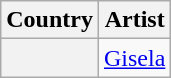<table class="wikitable plainrowheaders">
<tr>
<th scope="col">Country</th>
<th scope="col">Artist</th>
</tr>
<tr>
<th scope="row"></th>
<td><a href='#'>Gisela</a></td>
</tr>
</table>
